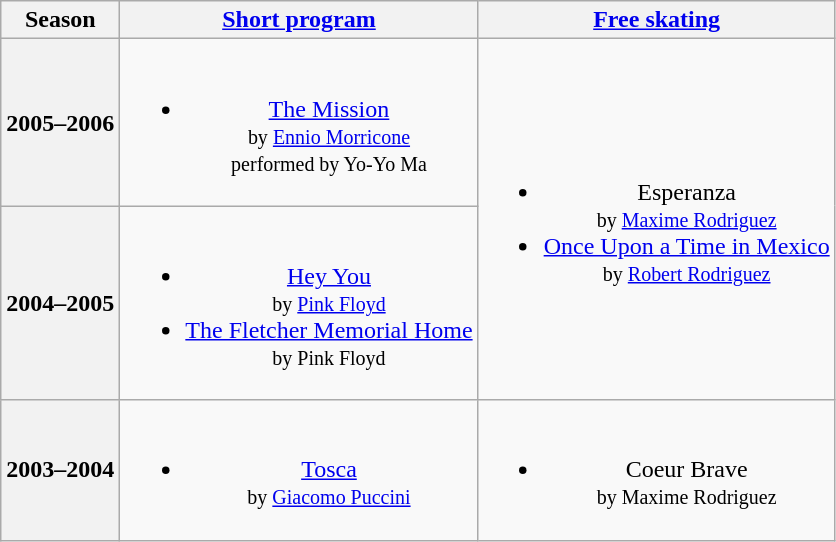<table class=wikitable style=text-align:center>
<tr>
<th>Season</th>
<th><a href='#'>Short program</a></th>
<th><a href='#'>Free skating</a></th>
</tr>
<tr>
<th>2005–2006 <br> </th>
<td><br><ul><li><a href='#'>The Mission</a> <br><small> by <a href='#'>Ennio Morricone</a> <br> performed by Yo-Yo Ma </small></li></ul></td>
<td rowspan=2><br><ul><li>Esperanza <br><small> by <a href='#'>Maxime Rodriguez</a> </small></li><li><a href='#'>Once Upon a Time in Mexico</a> <br><small> by <a href='#'>Robert Rodriguez</a> </small></li></ul></td>
</tr>
<tr>
<th>2004–2005 <br> </th>
<td><br><ul><li><a href='#'>Hey You</a> <br><small> by <a href='#'>Pink Floyd</a> </small></li><li><a href='#'>The Fletcher Memorial Home</a> <br><small> by Pink Floyd </small></li></ul></td>
</tr>
<tr>
<th>2003–2004 <br> </th>
<td><br><ul><li><a href='#'>Tosca</a> <br><small> by <a href='#'>Giacomo Puccini</a> </small></li></ul></td>
<td><br><ul><li>Coeur Brave <br><small> by Maxime Rodriguez </small></li></ul></td>
</tr>
</table>
